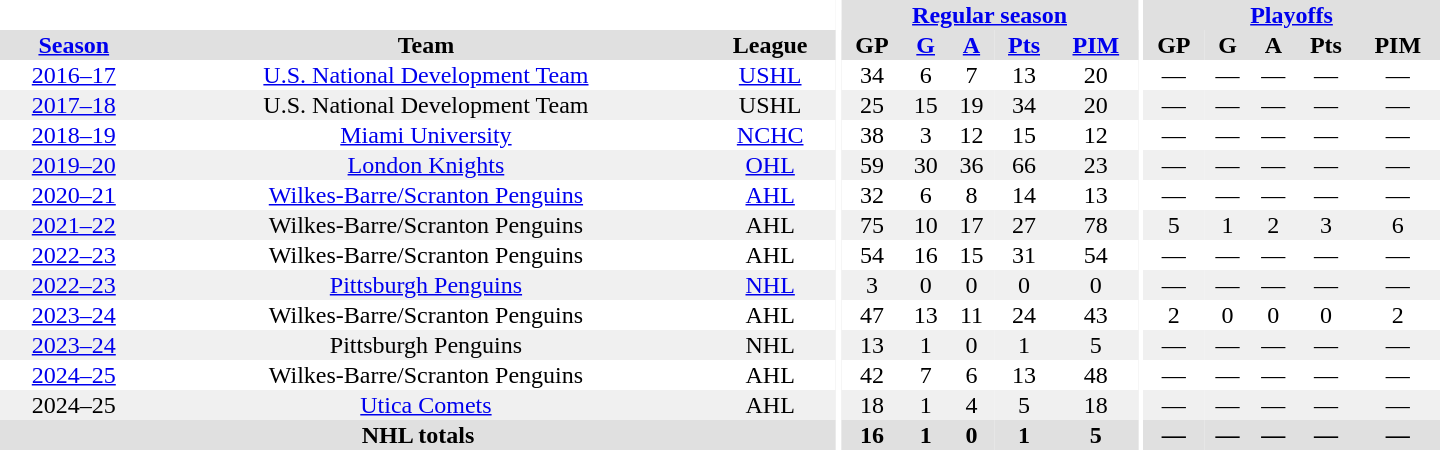<table border="0" cellpadding="1" cellspacing="0" style="text-align:center; width:60em">
<tr bgcolor="#e0e0e0">
<th colspan="3" bgcolor="#ffffff"></th>
<th rowspan="99" bgcolor="#ffffff"></th>
<th colspan="5"><a href='#'>Regular season</a></th>
<th rowspan="99" bgcolor="#ffffff"></th>
<th colspan="5"><a href='#'>Playoffs</a></th>
</tr>
<tr bgcolor="#e0e0e0">
<th><a href='#'>Season</a></th>
<th>Team</th>
<th>League</th>
<th>GP</th>
<th><a href='#'>G</a></th>
<th><a href='#'>A</a></th>
<th><a href='#'>Pts</a></th>
<th><a href='#'>PIM</a></th>
<th>GP</th>
<th>G</th>
<th>A</th>
<th>Pts</th>
<th>PIM</th>
</tr>
<tr>
<td><a href='#'>2016–17</a></td>
<td><a href='#'>U.S. National Development Team</a></td>
<td><a href='#'>USHL</a></td>
<td>34</td>
<td>6</td>
<td>7</td>
<td>13</td>
<td>20</td>
<td>—</td>
<td>—</td>
<td>—</td>
<td>—</td>
<td>—</td>
</tr>
<tr bgcolor="#f0f0f0">
<td><a href='#'>2017–18</a></td>
<td>U.S. National Development Team</td>
<td>USHL</td>
<td>25</td>
<td>15</td>
<td>19</td>
<td>34</td>
<td>20</td>
<td>—</td>
<td>—</td>
<td>—</td>
<td>—</td>
<td>—</td>
</tr>
<tr>
<td><a href='#'>2018–19</a></td>
<td><a href='#'>Miami University</a></td>
<td><a href='#'>NCHC</a></td>
<td>38</td>
<td>3</td>
<td>12</td>
<td>15</td>
<td>12</td>
<td>—</td>
<td>—</td>
<td>—</td>
<td>—</td>
<td>—</td>
</tr>
<tr bgcolor="#f0f0f0">
<td><a href='#'>2019–20</a></td>
<td><a href='#'>London Knights</a></td>
<td><a href='#'>OHL</a></td>
<td>59</td>
<td>30</td>
<td>36</td>
<td>66</td>
<td>23</td>
<td>—</td>
<td>—</td>
<td>—</td>
<td>—</td>
<td>—</td>
</tr>
<tr>
<td><a href='#'>2020–21</a></td>
<td><a href='#'>Wilkes-Barre/Scranton Penguins</a></td>
<td><a href='#'>AHL</a></td>
<td>32</td>
<td>6</td>
<td>8</td>
<td>14</td>
<td>13</td>
<td>—</td>
<td>—</td>
<td>—</td>
<td>—</td>
<td>—</td>
</tr>
<tr bgcolor="#f0f0f0">
<td><a href='#'>2021–22</a></td>
<td>Wilkes-Barre/Scranton Penguins</td>
<td>AHL</td>
<td>75</td>
<td>10</td>
<td>17</td>
<td>27</td>
<td>78</td>
<td>5</td>
<td>1</td>
<td>2</td>
<td>3</td>
<td>6</td>
</tr>
<tr>
<td><a href='#'>2022–23</a></td>
<td>Wilkes-Barre/Scranton Penguins</td>
<td>AHL</td>
<td>54</td>
<td>16</td>
<td>15</td>
<td>31</td>
<td>54</td>
<td>—</td>
<td>—</td>
<td>—</td>
<td>—</td>
<td>—</td>
</tr>
<tr bgcolor="#f0f0f0">
<td><a href='#'>2022–23</a></td>
<td><a href='#'>Pittsburgh Penguins</a></td>
<td><a href='#'>NHL</a></td>
<td>3</td>
<td>0</td>
<td>0</td>
<td>0</td>
<td>0</td>
<td>—</td>
<td>—</td>
<td>—</td>
<td>—</td>
<td>—</td>
</tr>
<tr>
<td><a href='#'>2023–24</a></td>
<td>Wilkes-Barre/Scranton Penguins</td>
<td>AHL</td>
<td>47</td>
<td>13</td>
<td>11</td>
<td>24</td>
<td>43</td>
<td>2</td>
<td>0</td>
<td>0</td>
<td>0</td>
<td>2</td>
</tr>
<tr bgcolor="#f0f0f0">
<td><a href='#'>2023–24</a></td>
<td>Pittsburgh Penguins</td>
<td>NHL</td>
<td>13</td>
<td>1</td>
<td>0</td>
<td>1</td>
<td>5</td>
<td>—</td>
<td>—</td>
<td>—</td>
<td>—</td>
<td>—</td>
</tr>
<tr>
<td><a href='#'>2024–25</a></td>
<td>Wilkes-Barre/Scranton Penguins</td>
<td>AHL</td>
<td>42</td>
<td>7</td>
<td>6</td>
<td>13</td>
<td>48</td>
<td>—</td>
<td>—</td>
<td>—</td>
<td>—</td>
<td>—</td>
</tr>
<tr bgcolor="#f0f0f0">
<td>2024–25</td>
<td><a href='#'>Utica Comets</a></td>
<td>AHL</td>
<td>18</td>
<td>1</td>
<td>4</td>
<td>5</td>
<td>18</td>
<td>—</td>
<td>—</td>
<td>—</td>
<td>—</td>
<td>—</td>
</tr>
<tr bgcolor="#e0e0e0">
<th colspan="3">NHL totals</th>
<th>16</th>
<th>1</th>
<th>0</th>
<th>1</th>
<th>5</th>
<th>—</th>
<th>—</th>
<th>—</th>
<th>—</th>
<th>—</th>
</tr>
</table>
